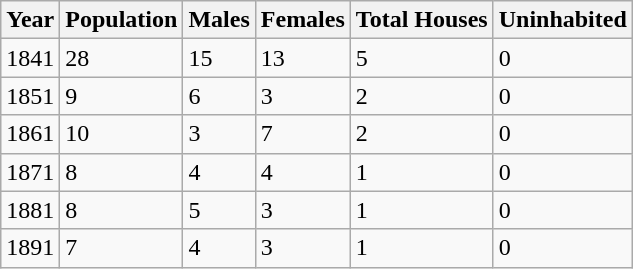<table class="wikitable">
<tr>
<th>Year</th>
<th>Population</th>
<th>Males</th>
<th>Females</th>
<th>Total Houses</th>
<th>Uninhabited</th>
</tr>
<tr>
<td>1841</td>
<td>28</td>
<td>15</td>
<td>13</td>
<td>5</td>
<td>0</td>
</tr>
<tr>
<td>1851</td>
<td>9</td>
<td>6</td>
<td>3</td>
<td>2</td>
<td>0</td>
</tr>
<tr>
<td>1861</td>
<td>10</td>
<td>3</td>
<td>7</td>
<td>2</td>
<td>0</td>
</tr>
<tr>
<td>1871</td>
<td>8</td>
<td>4</td>
<td>4</td>
<td>1</td>
<td>0</td>
</tr>
<tr>
<td>1881</td>
<td>8</td>
<td>5</td>
<td>3</td>
<td>1</td>
<td>0</td>
</tr>
<tr>
<td>1891</td>
<td>7</td>
<td>4</td>
<td>3</td>
<td>1</td>
<td>0</td>
</tr>
</table>
